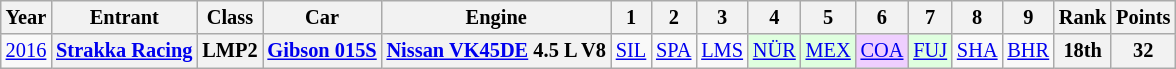<table class="wikitable" style="text-align:center; font-size:85%">
<tr>
<th>Year</th>
<th>Entrant</th>
<th>Class</th>
<th>Car</th>
<th>Engine</th>
<th>1</th>
<th>2</th>
<th>3</th>
<th>4</th>
<th>5</th>
<th>6</th>
<th>7</th>
<th>8</th>
<th>9</th>
<th>Rank</th>
<th>Points</th>
</tr>
<tr>
<td><a href='#'>2016</a></td>
<th nowrap><a href='#'>Strakka Racing</a></th>
<th>LMP2</th>
<th nowrap><a href='#'>Gibson 015S</a></th>
<th nowrap><a href='#'>Nissan VK45DE</a> 4.5 L V8</th>
<td><a href='#'>SIL</a></td>
<td><a href='#'>SPA</a></td>
<td><a href='#'>LMS</a></td>
<td style="background:#DFFFDF;"><a href='#'>NÜR</a><br></td>
<td style="background:#DFFFDF;"><a href='#'>MEX</a><br></td>
<td style="background:#EFCFFF;"><a href='#'>COA</a><br></td>
<td style="background:#DFFFDF;"><a href='#'>FUJ</a><br></td>
<td><a href='#'>SHA</a></td>
<td><a href='#'>BHR</a></td>
<th>18th</th>
<th>32</th>
</tr>
</table>
